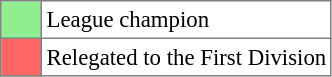<table bgcolor="#f7f8ff" cellpadding="3" cellspacing="0" border="1" style="font-size: 95%; border: gray solid 1px; border-collapse: collapse;text-align:center;">
<tr>
<td style="background:#90EE90;" width="20"></td>
<td bgcolor="#ffffff" align="left">League champion</td>
</tr>
<tr>
<td style="background: #FF6666" width="20"></td>
<td bgcolor="#ffffff" align="left">Relegated to the First Division</td>
</tr>
</table>
